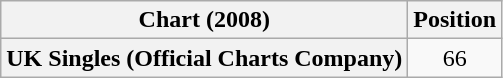<table class="wikitable sortable plainrowheaders" style="text-align:center;">
<tr>
<th scope="col">Chart (2008)</th>
<th scope="col">Position</th>
</tr>
<tr>
<th scope="row">UK Singles (Official Charts Company)</th>
<td>66</td>
</tr>
</table>
